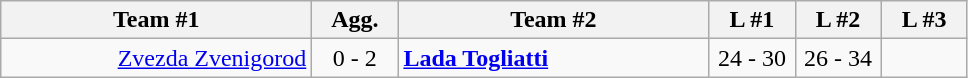<table class=wikitable style="text-align:center">
<tr>
<th width=200>Team #1</th>
<th width=50>Agg.</th>
<th width=200>Team #2</th>
<th width=50>L #1</th>
<th width=50>L #2</th>
<th width=50>L #3</th>
</tr>
<tr>
<td align=right><a href='#'>Zvezda Zvenigorod</a></td>
<td align=center>0 - 2</td>
<td align=left><strong><a href='#'>Lada Togliatti</a></strong></td>
<td align=center>24 - 30</td>
<td>26 - 34</td>
<td></td>
</tr>
</table>
